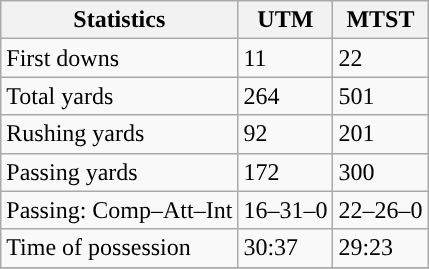<table class="wikitable" style="float: left;">
<tr>
<th>Statistics</th>
<th>UTM</th>
<th>MTST</th>
</tr>
<tr>
<td>First downs</td>
<td>11</td>
<td>22</td>
</tr>
<tr>
<td>Total yards</td>
<td>264</td>
<td>501</td>
</tr>
<tr>
<td>Rushing yards</td>
<td>92</td>
<td>201</td>
</tr>
<tr>
<td>Passing yards</td>
<td>172</td>
<td>300</td>
</tr>
<tr>
<td>Passing: Comp–Att–Int</td>
<td>16–31–0</td>
<td>22–26–0</td>
</tr>
<tr>
<td>Time of possession</td>
<td>30:37</td>
<td>29:23</td>
</tr>
<tr>
</tr>
</table>
